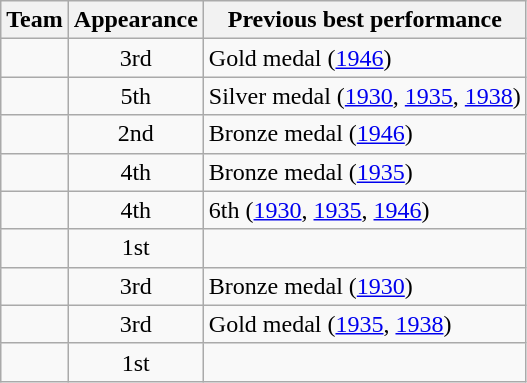<table class="wikitable">
<tr>
<th>Team</th>
<th>Appearance</th>
<th>Previous best performance</th>
</tr>
<tr>
<td></td>
<td align=center>3rd</td>
<td>Gold medal (<a href='#'>1946</a>)</td>
</tr>
<tr>
<td></td>
<td align=center>5th</td>
<td>Silver medal (<a href='#'>1930</a>, <a href='#'>1935</a>, <a href='#'>1938</a>)</td>
</tr>
<tr>
<td></td>
<td align=center>2nd</td>
<td>Bronze medal (<a href='#'>1946</a>)</td>
</tr>
<tr>
<td></td>
<td align=center>4th</td>
<td>Bronze medal (<a href='#'>1935</a>)</td>
</tr>
<tr>
<td></td>
<td align=center>4th</td>
<td>6th (<a href='#'>1930</a>, <a href='#'>1935</a>, <a href='#'>1946</a>)</td>
</tr>
<tr>
<td></td>
<td align=center>1st</td>
<td></td>
</tr>
<tr>
<td></td>
<td align=center>3rd</td>
<td>Bronze medal (<a href='#'>1930</a>)</td>
</tr>
<tr>
<td></td>
<td align=center>3rd</td>
<td>Gold medal (<a href='#'>1935</a>, <a href='#'>1938</a>)</td>
</tr>
<tr>
<td></td>
<td align=center>1st</td>
<td></td>
</tr>
</table>
